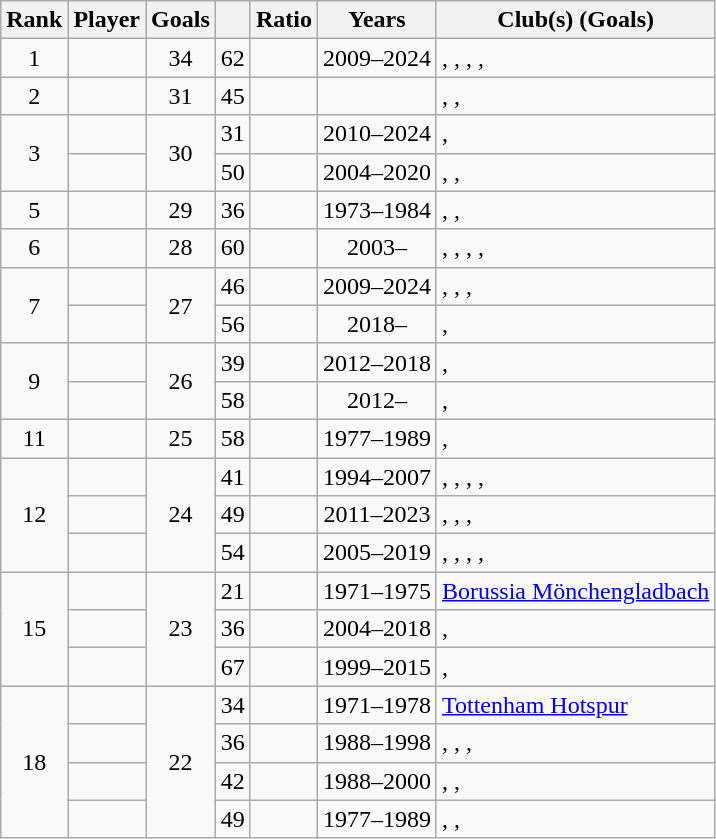<table class="wikitable sortable plainrowheaders" style="text-align:center;">
<tr>
<th scope="col">Rank</th>
<th scope="col">Player</th>
<th scope="col">Goals</th>
<th scope="col"></th>
<th scope="col">Ratio</th>
<th scope="col">Years</th>
<th scope="col">Club(s) (Goals)</th>
</tr>
<tr>
<td>1</td>
<td align=left data-sort-value="Aubameyang, Pierre Emerick"></td>
<td>34</td>
<td>62</td>
<td></td>
<td>2009–2024</td>
<td style="text-align:left;">, , , , </td>
</tr>
<tr>
<td>2</td>
<td align=left data-sort-value="Larsson, Henrik"></td>
<td>31</td>
<td>45</td>
<td></td>
<td></td>
<td style="text-align:left;">, , </td>
</tr>
<tr>
<td rowspan="2">3</td>
<td align=left data-sort-value="Falcao, Radamel"></td>
<td rowspan="2">30</td>
<td>31</td>
<td></td>
<td>2010–2024</td>
<td style="text-align:left;">, </td>
</tr>
<tr>
<td align=left data-sort-value="Huntelaar, Klaas Jan"></td>
<td>50</td>
<td></td>
<td>2004–2020</td>
<td style="text-align:left;">, , </td>
</tr>
<tr>
<td>5</td>
<td align=left data-sort-value="Muller, Dieter"></td>
<td>29</td>
<td>36</td>
<td></td>
<td>1973–1984</td>
<td style="text-align:left;">, , </td>
</tr>
<tr>
<td>6</td>
<td align=left data-sort-value="Dzeko, Edin"></td>
<td>28</td>
<td>60</td>
<td></td>
<td>2003–</td>
<td style="text-align:left;">, , , , </td>
</tr>
<tr>
<td rowspan="2">7</td>
<td align=left data-sort-value="Lukaku, Romelu"></td>
<td rowspan="2">27</td>
<td>46</td>
<td></td>
<td>2009–2024</td>
<td style="text-align:left;">, , , </td>
</tr>
<tr>
<td align=left data-sort-value="Fernandes, Bruno"></td>
<td>56</td>
<td></td>
<td>2018–</td>
<td style="text-align:left;">, </td>
</tr>
<tr>
<td rowspan="2">9</td>
<td align=left data-sort-value="Aduriz, Aritz"></td>
<td rowspan="2">26</td>
<td>39</td>
<td></td>
<td>2012–2018</td>
<td style="text-align:left;">, </td>
</tr>
<tr>
<td align=left data-sort-value="Lacazette, Alexandre"></td>
<td>58</td>
<td></td>
<td>2012–</td>
<td style="text-align:left;">, </td>
</tr>
<tr>
<td>11</td>
<td align=left data-sort-value="Altobelli, Alessandro"></td>
<td>25</td>
<td>58</td>
<td></td>
<td>1977–1989</td>
<td style="text-align:left;">, </td>
</tr>
<tr>
<td rowspan="3">12</td>
<td align=left data-sort-value="Arveladze, Shota"></td>
<td rowspan="3">24</td>
<td>41</td>
<td></td>
<td>1994–2007</td>
<td style="text-align:left;">, , , , </td>
</tr>
<tr>
<td align=left data-sort-value="Dabbur, Munas"></td>
<td>49</td>
<td></td>
<td>2011–2023</td>
<td style="text-align:left;">, , , </td>
</tr>
<tr>
<td align=left data-sort-value="Gameiro, Kevin"></td>
<td>54</td>
<td></td>
<td>2005–2019</td>
<td style="text-align:left;">, , , , </td>
</tr>
<tr>
<td rowspan="3">15</td>
<td align=left data-sort-value="Heynckes, Jupp"></td>
<td rowspan="3">23</td>
<td>21</td>
<td></td>
<td>1971–1975</td>
<td style="text-align:left;"><a href='#'>Borussia Mönchengladbach</a></td>
</tr>
<tr>
<td align=left data-sort-value="Love, Vagner"></td>
<td>36</td>
<td></td>
<td>2004–2018</td>
<td style="text-align:left;">, </td>
</tr>
<tr>
<td align=left data-sort-value="Salpingidis, Dimitris"></td>
<td>67</td>
<td></td>
<td>1999–2015</td>
<td style="text-align:left;">, </td>
</tr>
<tr>
<td rowspan="4">18</td>
<td align=left data-sort-value="Chivers, Martin"></td>
<td rowspan="4">22</td>
<td>34</td>
<td></td>
<td>1971–1978</td>
<td style="text-align:left;"><a href='#'>Tottenham Hotspur</a></td>
</tr>
<tr>
<td align=left data-sort-value="Klinsmann, Jurgen"></td>
<td>36</td>
<td></td>
<td>1988–1998</td>
<td style="text-align:left;">, , , </td>
</tr>
<tr>
<td align=left data-sort-value="Bergkamp, Dennis"></td>
<td>42</td>
<td></td>
<td>1988–2000</td>
<td style="text-align:left;">, , </td>
</tr>
<tr>
<td align=left data-sort-value="Rummenigge, KarlHeinz"></td>
<td>49</td>
<td></td>
<td>1977–1989</td>
<td style="text-align:left;">, , </td>
</tr>
</table>
